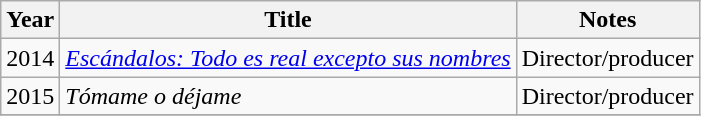<table class="wikitable sortable">
<tr>
<th>Year</th>
<th>Title</th>
<th>Notes</th>
</tr>
<tr>
<td>2014</td>
<td><em><a href='#'>Escándalos: Todo es real excepto sus nombres</a></em></td>
<td>Director/producer</td>
</tr>
<tr>
<td>2015</td>
<td><em>Tómame o déjame</em></td>
<td>Director/producer</td>
</tr>
<tr>
</tr>
</table>
